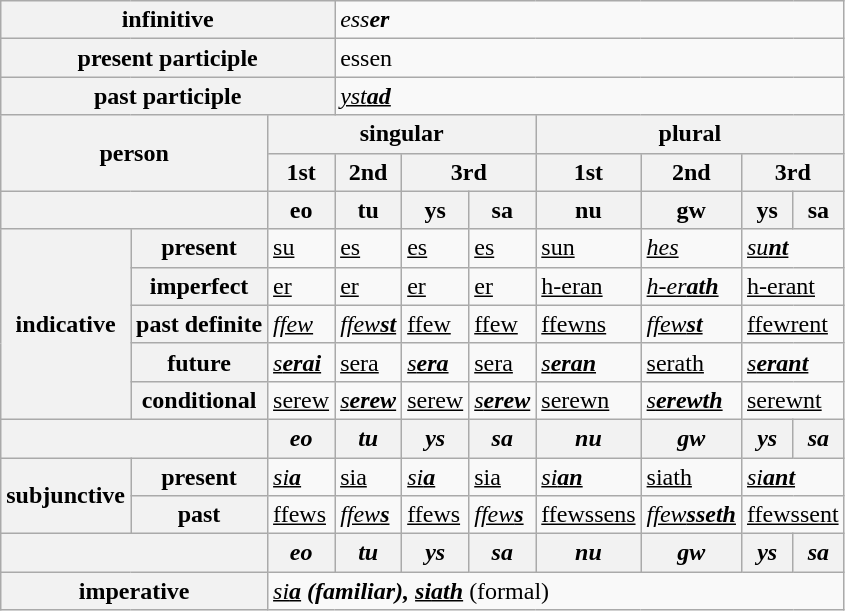<table class="wikitable">
<tr>
<th colspan="3">infinitive</th>
<td colspan="7"><em>ess<strong>er<strong><em></td>
</tr>
<tr>
<th colspan="3">present participle</th>
<td colspan="7"></em>ess</strong>en</em></strong></td>
</tr>
<tr>
<th colspan="3">past participle</th>
<td colspan="7"><u><em>yst<strong>ad<strong><em></u></td>
</tr>
<tr>
<th colspan="2" rowspan="2">person</th>
<th colspan="4">singular</th>
<th colspan="4">plural</th>
</tr>
<tr>
<th>1st</th>
<th>2nd</th>
<th colspan="2">3rd</th>
<th>1st</th>
<th>2nd</th>
<th colspan="2">3rd</th>
</tr>
<tr>
<th colspan="2"></th>
<th></em>eo<em></th>
<th></em>tu<em></th>
<th></em>ys<em></th>
<th></em>sa<em></th>
<th></em>nu<em></th>
<th></em>gw<em></th>
<th></em>ys<em></th>
<th></em>sa<em></th>
</tr>
<tr>
<th rowspan="5">indicative</th>
<th>present</th>
<td><u></em>su<em></u></td>
<td><u></em>es<em></u></td>
<td><u></em>es<em></u></td>
<td><u></em>es<em></u></td>
<td><u></em>su</strong>n</em></strong></u></td>
<td><u><em>hes</em></u></td>
<td colspan="2"><u><em>su<strong>nt<strong><em></u></td>
</tr>
<tr>
<th>imperfect</th>
<td><u></em>er<em></u></td>
<td><u></em>er<em></u></td>
<td><u></em>er<em></u></td>
<td><u></em>er<em></u></td>
<td><u></em>h-er</strong>an</em></strong></u></td>
<td><u><em>h-er<strong>ath<strong><em></u></td>
<td colspan="2"><u></em>h-er</strong>ant</em></strong></u></td>
</tr>
<tr>
<th>past definite</th>
<td><u><em>ffew</em></u></td>
<td><u><em>ffew<strong>st<strong><em></u></td>
<td><u></em>ffew<em></u></td>
<td><u></em>ffew<em></u></td>
<td><u></em>ffew</strong>ns</em></strong></u></td>
<td><u><em>ffew<strong>st<strong><em></u></td>
<td colspan="2"><u></em>ffew</strong>rent</em></strong></u></td>
</tr>
<tr>
<th>future</th>
<td><u><em>s<strong>erai<strong><em></u></td>
<td><u></em>s</strong>era</em></strong></u></td>
<td><u><em>s<strong>era<strong><em></u></td>
<td><u></em>s</strong>era</em></strong></u></td>
<td><u><em>s<strong>eran<strong><em></u></td>
<td><u></em>s</strong>erath</em></strong></u></td>
<td colspan="2"><u><em>s<strong>erant<strong><em></u></td>
</tr>
<tr>
<th>conditional</th>
<td><u></em>s</strong>erew</em></strong></u></td>
<td><u><em>s<strong>erew<strong><em></u></td>
<td><u></em>s</strong>erew</em></strong></u></td>
<td><u><em>s<strong>erew<strong><em></u></td>
<td><u></em>s</strong>erewn</em></strong></u></td>
<td><u><em>s<strong>erewth<strong><em></u></td>
<td colspan="2"><u></em>s</strong>erewnt</em></strong></u></td>
</tr>
<tr>
<th colspan="2"></th>
<th><em>eo</em></th>
<th><em>tu</em></th>
<th><em>ys</em></th>
<th><em>sa</em></th>
<th><em>nu</em></th>
<th><em>gw</em></th>
<th><em>ys</em></th>
<th><em>sa</em></th>
</tr>
<tr>
<th rowspan="2">subjunctive</th>
<th>present</th>
<td><u><em>si<strong>a<strong><em></u></td>
<td><u></em>si</strong>a</em></strong></u></td>
<td><u><em>si<strong>a<strong><em></u></td>
<td><u></em>si</strong>a</em></strong></u></td>
<td><u><em>si<strong>an<strong><em></u></td>
<td><u></em>si</strong>ath</em></strong></u></td>
<td colspan="2"><u><em>si<strong>ant<strong><em></u></td>
</tr>
<tr>
<th>past</th>
<td><u></em>ffew</strong>s</em></strong></u></td>
<td><u><em>ffew<strong>s<strong><em></u></td>
<td><u></em>ffew</strong>s</em></strong></u></td>
<td><u><em>ffew<strong>s<strong><em></u></td>
<td><u></em>ffew</strong>ssens</em></strong></u></td>
<td><u><em>ffew<strong>sseth<strong><em></u></td>
<td colspan="2"><u></em>ffew</strong>ssent</em></strong></u></td>
</tr>
<tr>
<th colspan="2"></th>
<th><em>eo</em></th>
<th><em>tu</em></th>
<th><em>ys</em></th>
<th><em>sa</em></th>
<th><em>nu</em></th>
<th><em>gw</em></th>
<th><em>ys</em></th>
<th><em>sa</em></th>
</tr>
<tr>
<th colspan="2">imperative</th>
<td colspan="8"><u><em>si<strong>a<strong><em></u> (familiar), <u></em>si</strong>ath</em></strong></u> (formal)</td>
</tr>
</table>
